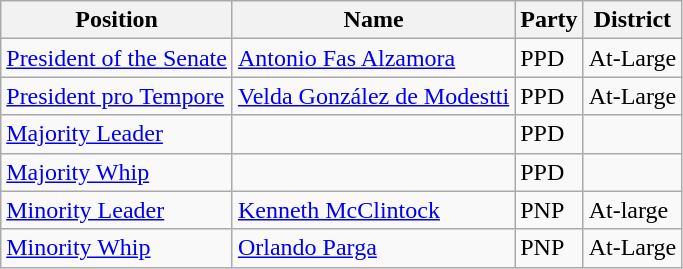<table class="wikitable sortable">
<tr>
<th>Position</th>
<th>Name</th>
<th>Party</th>
<th>District</th>
</tr>
<tr>
<td><a href='#'>President of the Senate</a></td>
<td><a href='#'>Antonio Fas Alzamora</a></td>
<td>PPD</td>
<td>At-Large</td>
</tr>
<tr>
<td><a href='#'>President pro Tempore</a></td>
<td><a href='#'>Velda González de Modestti</a></td>
<td>PPD</td>
<td>At-Large</td>
</tr>
<tr>
<td><a href='#'>Majority Leader</a></td>
<td></td>
<td>PPD</td>
<td></td>
</tr>
<tr>
<td><a href='#'>Majority Whip</a></td>
<td></td>
<td>PPD</td>
<td></td>
</tr>
<tr>
<td><a href='#'>Minority Leader</a></td>
<td><a href='#'>Kenneth McClintock</a></td>
<td>PNP</td>
<td>At-large</td>
</tr>
<tr>
<td><a href='#'>Minority Whip</a></td>
<td><a href='#'>Orlando Parga</a></td>
<td>PNP</td>
<td>At-Large</td>
</tr>
</table>
